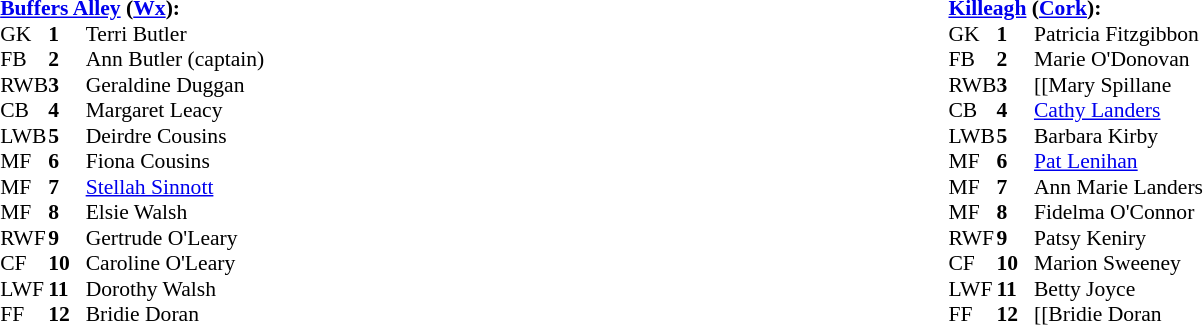<table width="100%">
<tr>
<td valign="top"></td>
<td valign="top" width="50%"><br><table style="font-size: 90%" cellspacing="0" cellpadding="0" align=center>
<tr>
<td colspan="4"><strong><a href='#'>Buffers Alley</a> (<a href='#'>Wx</a>):</strong></td>
</tr>
<tr>
<th width="25"></th>
<th width="25"></th>
</tr>
<tr>
<td>GK</td>
<td><strong>1</strong></td>
<td>Terri Butler</td>
</tr>
<tr>
<td>FB</td>
<td><strong>2</strong></td>
<td>Ann Butler (captain)</td>
</tr>
<tr>
<td>RWB</td>
<td><strong>3</strong></td>
<td>Geraldine Duggan</td>
</tr>
<tr>
<td>CB</td>
<td><strong>4</strong></td>
<td>Margaret Leacy</td>
</tr>
<tr>
<td>LWB</td>
<td><strong>5</strong></td>
<td>Deirdre Cousins</td>
</tr>
<tr>
<td>MF</td>
<td><strong>6</strong></td>
<td>Fiona Cousins</td>
</tr>
<tr>
<td>MF</td>
<td><strong>7</strong></td>
<td><a href='#'>Stellah Sinnott</a></td>
</tr>
<tr>
<td>MF</td>
<td><strong>8</strong></td>
<td>Elsie Walsh</td>
</tr>
<tr>
<td>RWF</td>
<td><strong>9</strong></td>
<td>Gertrude O'Leary</td>
</tr>
<tr>
<td>CF</td>
<td><strong>10</strong></td>
<td>Caroline O'Leary</td>
</tr>
<tr>
<td>LWF</td>
<td><strong>11</strong></td>
<td>Dorothy Walsh</td>
</tr>
<tr>
<td>FF</td>
<td><strong>12</strong></td>
<td>Bridie Doran</td>
</tr>
<tr>
</tr>
</table>
</td>
<td valign="top" width="50%"><br><table style="font-size: 90%" cellspacing="0" cellpadding="0" align=center>
<tr>
<td colspan="4"><strong><a href='#'>Killeagh</a> (<a href='#'>Cork</a>):</strong></td>
</tr>
<tr>
<th width="25"></th>
<th width="25"></th>
</tr>
<tr>
<td>GK</td>
<td><strong>1</strong></td>
<td>Patricia Fitzgibbon</td>
</tr>
<tr>
<td>FB</td>
<td><strong>2</strong></td>
<td>Marie O'Donovan</td>
</tr>
<tr>
<td>RWB</td>
<td><strong>3</strong></td>
<td>[[Mary Spillane</td>
</tr>
<tr>
<td>CB</td>
<td><strong>4</strong></td>
<td><a href='#'>Cathy Landers</a></td>
</tr>
<tr>
<td>LWB</td>
<td><strong>5</strong></td>
<td>Barbara Kirby</td>
</tr>
<tr>
<td>MF</td>
<td><strong>6</strong></td>
<td><a href='#'>Pat Lenihan</a></td>
</tr>
<tr>
<td>MF</td>
<td><strong>7</strong></td>
<td>Ann Marie Landers</td>
</tr>
<tr>
<td>MF</td>
<td><strong>8</strong></td>
<td>Fidelma O'Connor</td>
</tr>
<tr>
<td>RWF</td>
<td><strong>9</strong></td>
<td>Patsy Keniry</td>
</tr>
<tr>
<td>CF</td>
<td><strong>10</strong></td>
<td>Marion Sweeney</td>
</tr>
<tr>
<td>LWF</td>
<td><strong>11</strong></td>
<td>Betty Joyce</td>
</tr>
<tr>
<td>FF</td>
<td><strong>12</strong></td>
<td>[[Bridie Doran</td>
</tr>
<tr>
</tr>
</table>
</td>
</tr>
</table>
